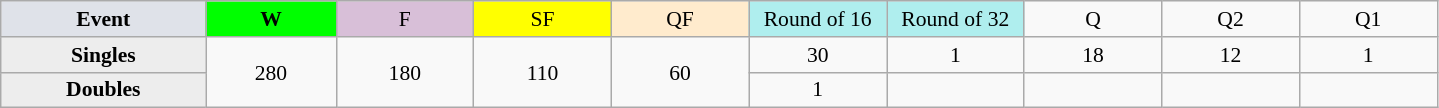<table class=wikitable style=font-size:90%;text-align:center>
<tr>
<td style="width:130px; background:#dfe2e9;"><strong>Event</strong></td>
<td style="width:80px; background:lime;"><strong>W</strong></td>
<td style="width:85px; background:thistle;">F</td>
<td style="width:85px; background:#ff0;">SF</td>
<td style="width:85px; background:#ffebcd;">QF</td>
<td style="width:85px; background:#afeeee;">Round of 16</td>
<td style="width:85px; background:#afeeee;">Round of 32</td>
<td width=85>Q</td>
<td width=85>Q2</td>
<td width=85>Q1</td>
</tr>
<tr>
<th style="background:#ededed;">Singles</th>
<td rowspan=2>280</td>
<td rowspan=2>180</td>
<td rowspan=2>110</td>
<td rowspan=2>60</td>
<td>30</td>
<td>1</td>
<td>18</td>
<td>12</td>
<td>1</td>
</tr>
<tr>
<th style="background:#ededed;">Doubles</th>
<td>1</td>
<td></td>
<td></td>
<td></td>
<td></td>
</tr>
</table>
